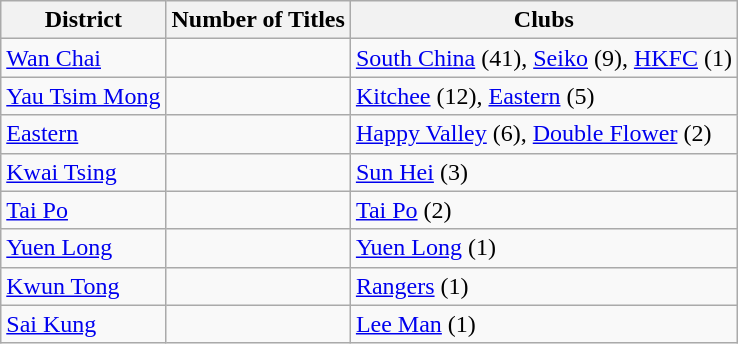<table class="wikitable">
<tr>
<th>District</th>
<th>Number of Titles</th>
<th>Clubs</th>
</tr>
<tr>
<td><a href='#'>Wan Chai</a></td>
<td></td>
<td><a href='#'>South China</a> (41), <a href='#'>Seiko</a> (9), <a href='#'>HKFC</a> (1)</td>
</tr>
<tr>
<td><a href='#'>Yau Tsim Mong</a></td>
<td></td>
<td><a href='#'>Kitchee</a> (12), <a href='#'>Eastern</a> (5)</td>
</tr>
<tr>
<td><a href='#'>Eastern</a></td>
<td></td>
<td><a href='#'>Happy Valley</a> (6), <a href='#'>Double Flower</a> (2)</td>
</tr>
<tr>
<td><a href='#'>Kwai Tsing</a></td>
<td></td>
<td><a href='#'>Sun Hei</a> (3)</td>
</tr>
<tr>
<td><a href='#'>Tai Po</a></td>
<td></td>
<td><a href='#'>Tai Po</a> (2)</td>
</tr>
<tr>
<td><a href='#'>Yuen Long</a></td>
<td></td>
<td><a href='#'>Yuen Long</a> (1)</td>
</tr>
<tr>
<td><a href='#'>Kwun Tong</a></td>
<td></td>
<td><a href='#'>Rangers</a> (1)</td>
</tr>
<tr>
<td><a href='#'>Sai Kung</a></td>
<td></td>
<td><a href='#'>Lee Man</a> (1)</td>
</tr>
</table>
